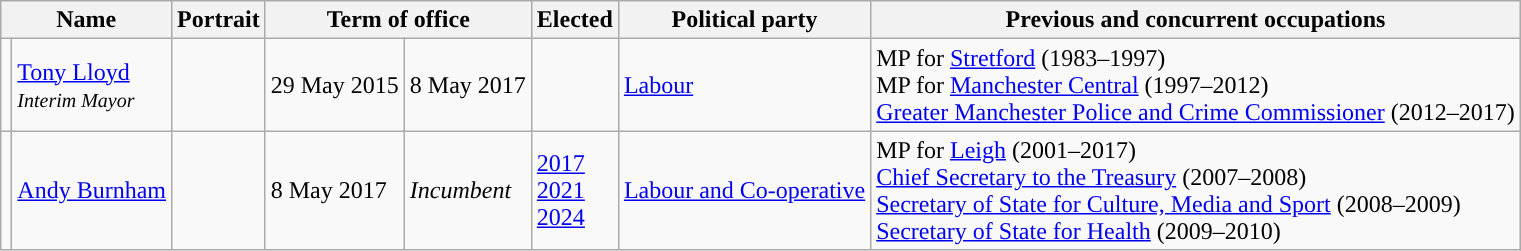<table class="wikitable">
<tr>
<th colspan=2>Name</th>
<th>Portrait</th>
<th colspan=2>Term of office</th>
<th>Elected</th>
<th>Political party</th>
<th>Previous and concurrent occupations</th>
</tr>
<tr>
<td style="background-color: "></td>
<td><a href='#'>Tony Lloyd</a><br><small><em>Interim Mayor</em></small></td>
<td></td>
<td>29 May 2015</td>
<td>8 May 2017</td>
<td></td>
<td><a href='#'>Labour</a></td>
<td>MP for <a href='#'>Stretford</a> (1983–1997)<br>MP for <a href='#'>Manchester Central</a> (1997–2012)<br><a href='#'>Greater Manchester Police and Crime Commissioner</a> (2012–2017)</td>
</tr>
<tr>
<td style="background-color: "></td>
<td><a href='#'>Andy Burnham</a></td>
<td></td>
<td>8 May 2017</td>
<td><em>Incumbent</em></td>
<td><a href='#'>2017</a><br><a href='#'>2021</a><br><a href='#'>2024</a></td>
<td><a href='#'>Labour and Co-operative</a></td>
<td>MP for <a href='#'>Leigh</a> (2001–2017)<br><a href='#'>Chief Secretary to the Treasury</a> (2007–2008)<br><a href='#'>Secretary of State for Culture, Media and Sport</a> (2008–2009)<br><a href='#'>Secretary of State for Health</a> (2009–2010)</td>
</tr>
</table>
